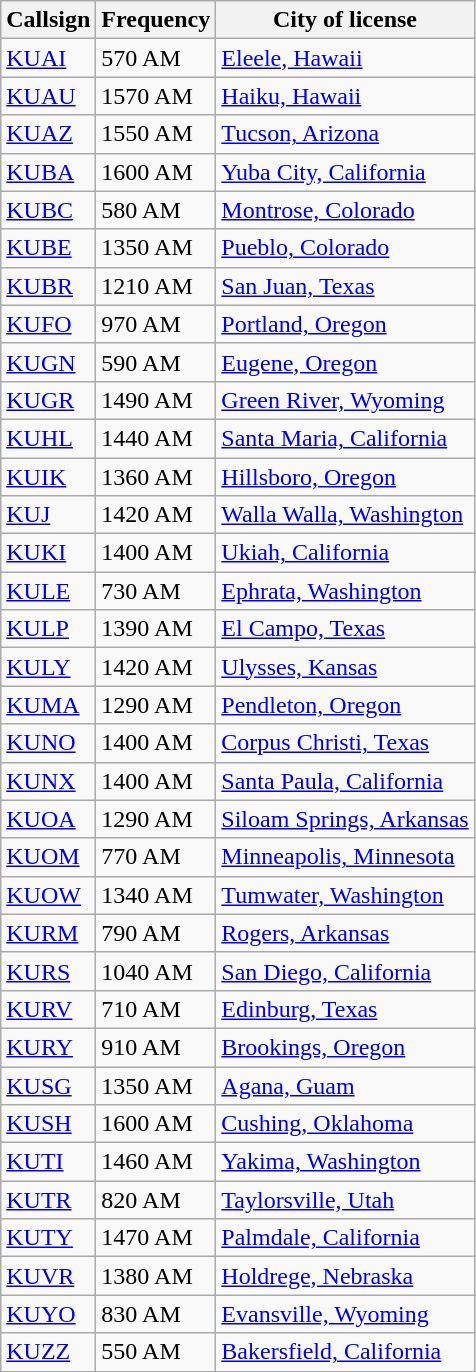<table class="wikitable sortable">
<tr>
<th>Callsign</th>
<th>Frequency</th>
<th>City of license</th>
</tr>
<tr>
<td><a href='#'>KUAI</a></td>
<td>570 AM</td>
<td><a href='#'>Eleele, Hawaii</a></td>
</tr>
<tr>
<td><a href='#'>KUAU</a></td>
<td>1570 AM</td>
<td><a href='#'>Haiku, Hawaii</a></td>
</tr>
<tr>
<td><a href='#'>KUAZ</a></td>
<td>1550 AM</td>
<td><a href='#'>Tucson, Arizona</a></td>
</tr>
<tr>
<td><a href='#'>KUBA</a></td>
<td>1600 AM</td>
<td><a href='#'>Yuba City, California</a></td>
</tr>
<tr>
<td><a href='#'>KUBC</a></td>
<td>580 AM</td>
<td><a href='#'>Montrose, Colorado</a></td>
</tr>
<tr>
<td><a href='#'>KUBE</a></td>
<td>1350 AM</td>
<td><a href='#'>Pueblo, Colorado</a></td>
</tr>
<tr>
<td><a href='#'>KUBR</a></td>
<td>1210 AM</td>
<td><a href='#'>San Juan, Texas</a></td>
</tr>
<tr>
<td><a href='#'>KUFO</a></td>
<td>970 AM</td>
<td><a href='#'>Portland, Oregon</a></td>
</tr>
<tr>
<td><a href='#'>KUGN</a></td>
<td>590 AM</td>
<td><a href='#'>Eugene, Oregon</a></td>
</tr>
<tr>
<td><a href='#'>KUGR</a></td>
<td>1490 AM</td>
<td><a href='#'>Green River, Wyoming</a></td>
</tr>
<tr>
<td><a href='#'>KUHL</a></td>
<td>1440 AM</td>
<td><a href='#'>Santa Maria, California</a></td>
</tr>
<tr>
<td><a href='#'>KUIK</a></td>
<td>1360 AM</td>
<td><a href='#'>Hillsboro, Oregon</a></td>
</tr>
<tr>
<td><a href='#'>KUJ</a></td>
<td>1420 AM</td>
<td><a href='#'>Walla Walla, Washington</a></td>
</tr>
<tr>
<td><a href='#'>KUKI</a></td>
<td>1400 AM</td>
<td><a href='#'>Ukiah, California</a></td>
</tr>
<tr>
<td><a href='#'>KULE</a></td>
<td>730 AM</td>
<td><a href='#'>Ephrata, Washington</a></td>
</tr>
<tr>
<td><a href='#'>KULP</a></td>
<td>1390 AM</td>
<td><a href='#'>El Campo, Texas</a></td>
</tr>
<tr>
<td><a href='#'>KULY</a></td>
<td>1420 AM</td>
<td><a href='#'>Ulysses, Kansas</a></td>
</tr>
<tr>
<td><a href='#'>KUMA</a></td>
<td>1290 AM</td>
<td><a href='#'>Pendleton, Oregon</a></td>
</tr>
<tr>
<td><a href='#'>KUNO</a></td>
<td>1400 AM</td>
<td><a href='#'>Corpus Christi, Texas</a></td>
</tr>
<tr>
<td><a href='#'>KUNX</a></td>
<td>1400 AM</td>
<td><a href='#'>Santa Paula, California</a></td>
</tr>
<tr>
<td><a href='#'>KUOA</a></td>
<td>1290 AM</td>
<td><a href='#'>Siloam Springs, Arkansas</a></td>
</tr>
<tr>
<td><a href='#'>KUOM</a></td>
<td>770 AM</td>
<td><a href='#'>Minneapolis, Minnesota</a></td>
</tr>
<tr>
<td><a href='#'>KUOW</a></td>
<td>1340 AM</td>
<td><a href='#'>Tumwater, Washington</a></td>
</tr>
<tr>
<td><a href='#'>KURM</a></td>
<td>790 AM</td>
<td><a href='#'>Rogers, Arkansas</a></td>
</tr>
<tr>
<td><a href='#'>KURS</a></td>
<td>1040 AM</td>
<td><a href='#'>San Diego, California</a></td>
</tr>
<tr>
<td><a href='#'>KURV</a></td>
<td>710 AM</td>
<td><a href='#'>Edinburg, Texas</a></td>
</tr>
<tr>
<td><a href='#'>KURY</a></td>
<td>910 AM</td>
<td><a href='#'>Brookings, Oregon</a></td>
</tr>
<tr>
<td><a href='#'>KUSG</a></td>
<td>1350 AM</td>
<td><a href='#'>Agana, Guam</a></td>
</tr>
<tr>
<td><a href='#'>KUSH</a></td>
<td>1600 AM</td>
<td><a href='#'>Cushing, Oklahoma</a></td>
</tr>
<tr>
<td><a href='#'>KUTI</a></td>
<td>1460 AM</td>
<td><a href='#'>Yakima, Washington</a></td>
</tr>
<tr>
<td><a href='#'>KUTR</a></td>
<td>820 AM</td>
<td><a href='#'>Taylorsville, Utah</a></td>
</tr>
<tr>
<td><a href='#'>KUTY</a></td>
<td>1470 AM</td>
<td><a href='#'>Palmdale, California</a></td>
</tr>
<tr>
<td><a href='#'>KUVR</a></td>
<td>1380 AM</td>
<td><a href='#'>Holdrege, Nebraska</a></td>
</tr>
<tr>
<td><a href='#'>KUYO</a></td>
<td>830 AM</td>
<td><a href='#'>Evansville, Wyoming</a></td>
</tr>
<tr>
<td><a href='#'>KUZZ</a></td>
<td>550 AM</td>
<td><a href='#'>Bakersfield, California</a></td>
</tr>
</table>
